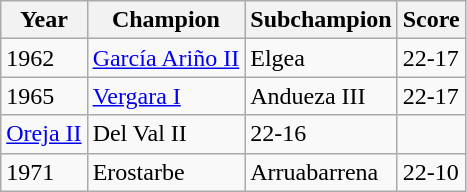<table class="wikitable">
<tr>
<th>Year</th>
<th>Champion</th>
<th>Subchampion</th>
<th>Score</th>
</tr>
<tr>
<td>1962</td>
<td><a href='#'>García Ariño II</a></td>
<td>Elgea</td>
<td>22-17</td>
</tr>
<tr>
<td>1965</td>
<td><a href='#'>Vergara I</a></td>
<td>Andueza III</td>
<td>22-17</td>
</tr>
<tr>
<td><a href='#'>Oreja II</a></td>
<td>Del Val II</td>
<td>22-16</td>
</tr>
<tr>
<td>1971</td>
<td>Erostarbe</td>
<td>Arruabarrena</td>
<td>22-10</td>
</tr>
</table>
